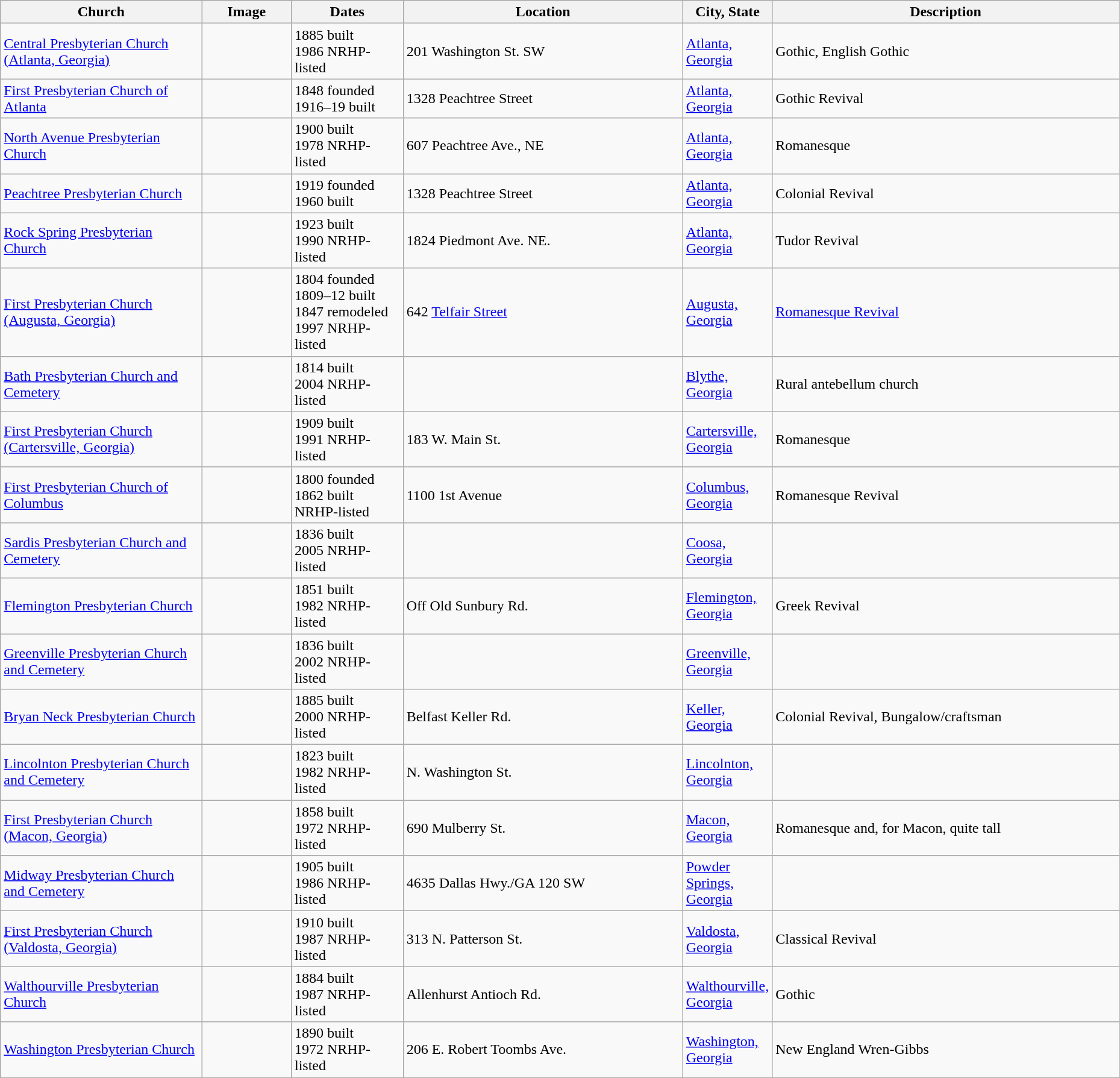<table class="wikitable sortable" style="width:98%">
<tr>
<th width = 18%><strong>Church</strong></th>
<th width = 8% class="unsortable"><strong>Image</strong></th>
<th width = 10%><strong>Dates</strong></th>
<th width = 25%><strong>Location</strong></th>
<th width = 8%><strong>City, State</strong></th>
<th class="unsortable"><strong>Description</strong></th>
</tr>
<tr>
<td><a href='#'>Central Presbyterian Church (Atlanta, Georgia)</a></td>
<td></td>
<td>1885 built<br>1986 NRHP-listed</td>
<td>201 Washington St. SW<br><small></small></td>
<td><a href='#'>Atlanta, Georgia</a></td>
<td>Gothic, English Gothic</td>
</tr>
<tr>
<td><a href='#'>First Presbyterian Church of Atlanta</a></td>
<td></td>
<td>1848 founded<br> 1916–19 built</td>
<td>1328 Peachtree Street<br><small></small></td>
<td><a href='#'>Atlanta, Georgia</a></td>
<td>Gothic Revival</td>
</tr>
<tr>
<td><a href='#'>North Avenue Presbyterian Church</a></td>
<td></td>
<td>1900 built<br>1978 NRHP-listed</td>
<td>607 Peachtree Ave., NE<br><small></small></td>
<td><a href='#'>Atlanta, Georgia</a></td>
<td>Romanesque</td>
</tr>
<tr>
<td><a href='#'>Peachtree Presbyterian Church</a></td>
<td></td>
<td>1919 founded<br> 1960 built</td>
<td>1328 Peachtree Street<br><small></small></td>
<td><a href='#'>Atlanta, Georgia</a></td>
<td>Colonial Revival</td>
</tr>
<tr>
<td><a href='#'>Rock Spring Presbyterian Church</a></td>
<td></td>
<td>1923 built<br>1990 NRHP-listed</td>
<td>1824 Piedmont Ave. NE.<br><small></small></td>
<td><a href='#'>Atlanta, Georgia</a></td>
<td>Tudor Revival</td>
</tr>
<tr>
<td><a href='#'>First Presbyterian Church (Augusta, Georgia)</a></td>
<td></td>
<td>1804 founded<br>1809–12 built<br>1847 remodeled<br>1997 NRHP-listed</td>
<td>642 <a href='#'>Telfair Street</a><br><small></small></td>
<td><a href='#'>Augusta, Georgia</a></td>
<td><a href='#'>Romanesque Revival</a></td>
</tr>
<tr>
<td><a href='#'>Bath Presbyterian Church and Cemetery</a></td>
<td></td>
<td>1814 built<br>2004 NRHP-listed</td>
<td><small></small></td>
<td><a href='#'>Blythe, Georgia</a></td>
<td>Rural antebellum church</td>
</tr>
<tr>
<td><a href='#'>First Presbyterian Church (Cartersville, Georgia)</a></td>
<td></td>
<td>1909 built<br>1991 NRHP-listed</td>
<td>183 W. Main St.<br><small></small></td>
<td><a href='#'>Cartersville, Georgia</a></td>
<td>Romanesque</td>
</tr>
<tr>
<td><a href='#'>First Presbyterian Church of Columbus</a></td>
<td></td>
<td>1800 founded<br>1862 built<br>NRHP-listed</td>
<td>1100 1st Avenue<br><small></small></td>
<td><a href='#'>Columbus, Georgia</a></td>
<td>Romanesque Revival</td>
</tr>
<tr>
<td><a href='#'>Sardis Presbyterian Church and Cemetery</a></td>
<td></td>
<td>1836 built<br>2005 NRHP-listed</td>
<td><small></small></td>
<td><a href='#'>Coosa, Georgia</a></td>
<td></td>
</tr>
<tr>
<td><a href='#'>Flemington Presbyterian Church</a></td>
<td></td>
<td>1851 built<br>1982 NRHP-listed</td>
<td>Off Old Sunbury Rd.</td>
<td><a href='#'>Flemington, Georgia</a></td>
<td>Greek Revival</td>
</tr>
<tr>
<td><a href='#'>Greenville Presbyterian Church and Cemetery</a></td>
<td></td>
<td>1836 built<br>2002 NRHP-listed</td>
<td><small></small></td>
<td><a href='#'>Greenville, Georgia</a></td>
<td></td>
</tr>
<tr>
<td><a href='#'>Bryan Neck Presbyterian Church</a></td>
<td></td>
<td>1885 built<br>2000 NRHP-listed</td>
<td>Belfast Keller Rd.<br><small></small></td>
<td><a href='#'>Keller, Georgia</a></td>
<td>Colonial Revival, Bungalow/craftsman</td>
</tr>
<tr>
<td><a href='#'>Lincolnton Presbyterian Church and Cemetery</a></td>
<td></td>
<td>1823 built<br>1982 NRHP-listed</td>
<td>N. Washington St.<br><small></small></td>
<td><a href='#'>Lincolnton, Georgia</a></td>
<td></td>
</tr>
<tr>
<td><a href='#'>First Presbyterian Church (Macon, Georgia)</a></td>
<td></td>
<td>1858 built<br>1972 NRHP-listed</td>
<td>690 Mulberry St.<br><small></small></td>
<td><a href='#'>Macon, Georgia</a></td>
<td>Romanesque and, for Macon, quite tall</td>
</tr>
<tr>
<td><a href='#'>Midway Presbyterian Church and Cemetery</a></td>
<td></td>
<td>1905 built<br>1986 NRHP-listed</td>
<td>4635 Dallas Hwy./GA 120 SW<br><small></small></td>
<td><a href='#'>Powder Springs, Georgia</a></td>
<td></td>
</tr>
<tr>
<td><a href='#'>First Presbyterian Church (Valdosta, Georgia)</a></td>
<td></td>
<td>1910 built<br>1987 NRHP-listed</td>
<td>313 N. Patterson St.<br><small></small></td>
<td><a href='#'>Valdosta, Georgia</a></td>
<td>Classical Revival</td>
</tr>
<tr>
<td><a href='#'>Walthourville Presbyterian Church</a></td>
<td></td>
<td>1884 built<br>1987 NRHP-listed</td>
<td>Allenhurst Antioch Rd.<br><small></small></td>
<td><a href='#'>Walthourville, Georgia</a></td>
<td>Gothic</td>
</tr>
<tr>
<td><a href='#'>Washington Presbyterian Church</a></td>
<td></td>
<td>1890 built<br>1972 NRHP-listed</td>
<td>206 E. Robert Toombs Ave.<br><small></small></td>
<td><a href='#'>Washington, Georgia</a></td>
<td>New England Wren-Gibbs</td>
</tr>
<tr>
</tr>
</table>
